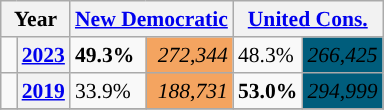<table class="wikitable" style="float:right; width:400; font-size:90%; margin-left:1em;">
<tr>
<th colspan="2" scope="col">Year</th>
<th colspan="2" scope="col"><a href='#'>New Democratic</a></th>
<th colspan="2" scope="col"><a href='#'>United Cons.</a></th>
</tr>
<tr>
<td style="width: 0.25em; background-color: "></td>
<th><a href='#'>2023</a></th>
<td><strong>49.3%</strong></td>
<td style="text-align:right; background:#F4A460;"><em>272,344</em></td>
<td><span>48.3%</span></td>
<td style="text-align:right; background:#005D7C;"><span><em>266,425</em></span></td>
</tr>
<tr>
<td style="width: 0.25em; background-color: "></td>
<th><a href='#'>2019</a></th>
<td>33.9%</td>
<td style="text-align:right; background:#F4A460;"><em>188,731</em></td>
<td><span><strong>53.0%</strong></span></td>
<td style="text-align:right; background:#005D7C;"><span><em>294,999</em></span></td>
</tr>
<tr>
</tr>
</table>
